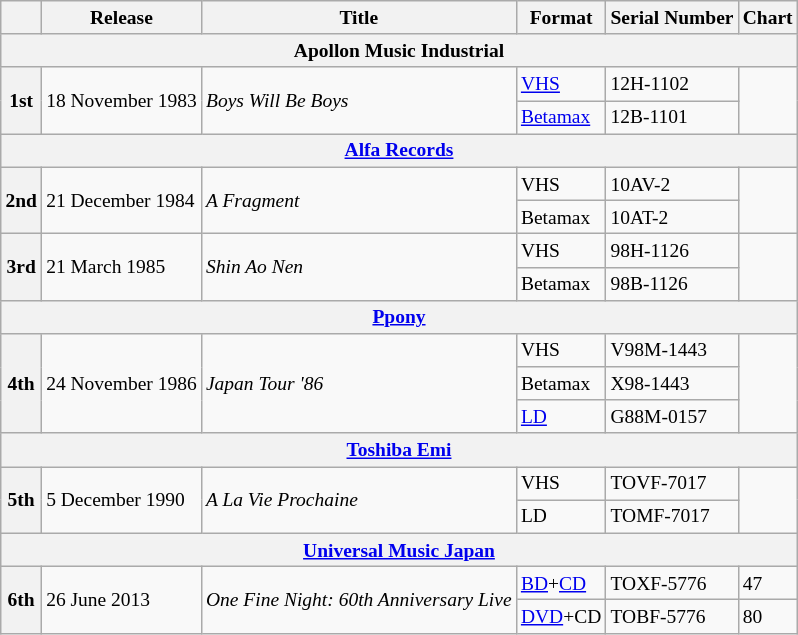<table class="wikitable" style="font-size:small">
<tr>
<th></th>
<th>Release</th>
<th>Title</th>
<th>Format</th>
<th>Serial Number</th>
<th>Chart</th>
</tr>
<tr>
<th colspan="6">Apollon Music Industrial</th>
</tr>
<tr>
<th rowspan="2">1st</th>
<td rowspan="2">18 November 1983</td>
<td rowspan="2"><em>Boys Will Be Boys</em></td>
<td><a href='#'>VHS</a></td>
<td>12H-1102</td>
<td rowspan="2"></td>
</tr>
<tr>
<td><a href='#'>Betamax</a></td>
<td>12B-1101</td>
</tr>
<tr>
<th colspan="6"><a href='#'>Alfa Records</a></th>
</tr>
<tr>
<th rowspan="2">2nd</th>
<td rowspan="2">21 December 1984</td>
<td rowspan="2"><em>A Fragment</em></td>
<td>VHS</td>
<td>10AV-2</td>
<td rowspan="2"></td>
</tr>
<tr>
<td>Betamax</td>
<td>10AT-2</td>
</tr>
<tr>
<th rowspan="2">3rd</th>
<td rowspan="2">21 March 1985</td>
<td rowspan="2"><em>Shin Ao Nen</em></td>
<td>VHS</td>
<td>98H-1126</td>
<td rowspan="2"></td>
</tr>
<tr>
<td>Betamax</td>
<td>98B-1126</td>
</tr>
<tr>
<th colspan="6"><a href='#'>Ppony</a></th>
</tr>
<tr>
<th rowspan="3">4th</th>
<td rowspan="3">24 November 1986</td>
<td rowspan="3"><em>Japan Tour '86</em></td>
<td>VHS</td>
<td>V98M-1443</td>
<td rowspan="3"></td>
</tr>
<tr>
<td>Betamax</td>
<td>X98-1443</td>
</tr>
<tr>
<td><a href='#'>LD</a></td>
<td>G88M-0157</td>
</tr>
<tr>
<th colspan="6"><a href='#'>Toshiba Emi</a></th>
</tr>
<tr>
<th rowspan="2">5th</th>
<td rowspan="2">5 December 1990</td>
<td rowspan="2"><em>A La Vie Prochaine</em></td>
<td>VHS</td>
<td>TOVF-7017</td>
<td rowspan="2"></td>
</tr>
<tr>
<td>LD</td>
<td>TOMF-7017</td>
</tr>
<tr>
<th colspan="6"><a href='#'>Universal Music Japan</a></th>
</tr>
<tr>
<th rowspan="2">6th</th>
<td rowspan="2">26 June 2013</td>
<td rowspan="2"><em>One Fine Night: 60th Anniversary Live</em></td>
<td><a href='#'>BD</a>+<a href='#'>CD</a></td>
<td>TOXF-5776</td>
<td>47</td>
</tr>
<tr>
<td><a href='#'>DVD</a>+CD</td>
<td>TOBF-5776</td>
<td>80</td>
</tr>
</table>
